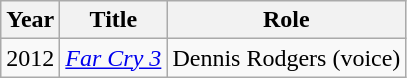<table class="wikitable sortable">
<tr>
<th>Year</th>
<th>Title</th>
<th>Role</th>
</tr>
<tr>
<td>2012</td>
<td><em><a href='#'>Far Cry 3</a></em></td>
<td>Dennis Rodgers (voice)</td>
</tr>
</table>
